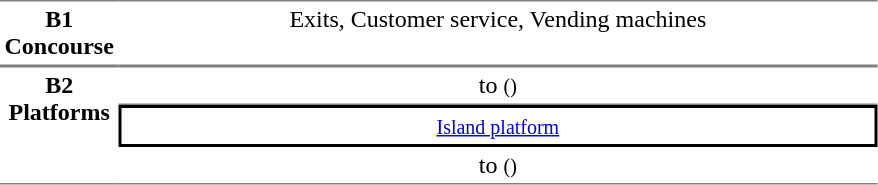<table table border=0 cellspacing=0 cellpadding=3>
<tr>
<td style="border-bottom:solid 1px gray; border-top:solid 1px gray;text-align:center" valign=top><strong>B1<br>Concourse</strong></td>
<td style="border-bottom:solid 1px gray; border-top:solid 1px gray;text-align:center;" valign=top width=500>Exits, Customer service, Vending machines</td>
</tr>
<tr>
<td style="border-bottom:solid 1px gray; border-top:solid 1px gray;text-align:center" rowspan="3" valign=top><strong>B2<br>Platforms</strong></td>
<td style="border-bottom:solid 1px gray; border-top:solid 1px gray;text-align:center;">  to  <small>()</small></td>
</tr>
<tr>
<td style="border-right:solid 2px black;border-left:solid 2px black;border-top:solid 2px black;border-bottom:solid 2px black;text-align:center;" colspan=2><small><a href='#'>Island platform</a></small></td>
</tr>
<tr>
<td style="border-bottom:solid 1px gray;text-align:center;"> to  <small>()</small> </td>
</tr>
</table>
